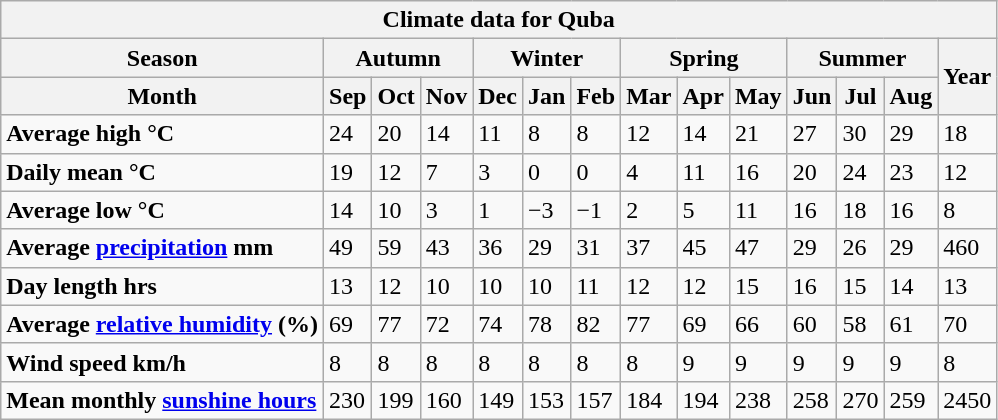<table class="wikitable">
<tr>
<th colspan="14"><strong>Climate data for Quba</strong></th>
</tr>
<tr>
<th>Season</th>
<th colspan="3">Autumn</th>
<th colspan="3">Winter</th>
<th colspan="3">Spring</th>
<th colspan="3">Summer</th>
<th rowspan="2">Year</th>
</tr>
<tr>
<th>Month</th>
<th>Sep</th>
<th>Oct</th>
<th>Nov</th>
<th>Dec</th>
<th>Jan</th>
<th>Feb</th>
<th>Mar</th>
<th>Apr</th>
<th>May</th>
<th>Jun</th>
<th>Jul</th>
<th>Aug</th>
</tr>
<tr>
<td><strong>Average high °C</strong></td>
<td>24</td>
<td>20</td>
<td>14</td>
<td>11</td>
<td>8</td>
<td>8</td>
<td>12</td>
<td>14</td>
<td>21</td>
<td>27</td>
<td>30</td>
<td>29</td>
<td>18</td>
</tr>
<tr>
<td><strong>Daily mean °C</strong></td>
<td>19</td>
<td>12</td>
<td>7</td>
<td>3</td>
<td>0</td>
<td>0</td>
<td>4</td>
<td>11</td>
<td>16</td>
<td>20</td>
<td>24</td>
<td>23</td>
<td>12</td>
</tr>
<tr>
<td><strong>Average low °C</strong></td>
<td>14</td>
<td>10</td>
<td>3</td>
<td>1</td>
<td>−3</td>
<td>−1</td>
<td>2</td>
<td>5</td>
<td>11</td>
<td>16</td>
<td>18</td>
<td>16</td>
<td>8</td>
</tr>
<tr>
<td><strong>Average <a href='#'>precipitation</a> mm</strong></td>
<td>49</td>
<td>59</td>
<td>43</td>
<td>36</td>
<td>29</td>
<td>31</td>
<td>37</td>
<td>45</td>
<td>47</td>
<td>29</td>
<td>26</td>
<td>29</td>
<td>460</td>
</tr>
<tr>
<td><strong>Day length hrs</strong></td>
<td>13</td>
<td>12</td>
<td>10</td>
<td>10</td>
<td>10</td>
<td>11</td>
<td>12</td>
<td>12</td>
<td>15</td>
<td>16</td>
<td>15</td>
<td>14</td>
<td>13</td>
</tr>
<tr>
<td><strong>Average <a href='#'>relative humidity</a> (%)</strong></td>
<td>69</td>
<td>77</td>
<td>72</td>
<td>74</td>
<td>78</td>
<td>82</td>
<td>77</td>
<td>69</td>
<td>66</td>
<td>60</td>
<td>58</td>
<td>61</td>
<td>70</td>
</tr>
<tr>
<td><strong>Wind speed</strong> <strong>km/h</strong></td>
<td>8</td>
<td>8</td>
<td>8</td>
<td>8</td>
<td>8</td>
<td>8</td>
<td>8</td>
<td>9</td>
<td>9</td>
<td>9</td>
<td>9</td>
<td>9</td>
<td>8</td>
</tr>
<tr>
<td><strong>Mean monthly <a href='#'>sunshine hours</a></strong></td>
<td>230</td>
<td>199</td>
<td>160</td>
<td>149</td>
<td>153</td>
<td>157</td>
<td>184</td>
<td>194</td>
<td>238</td>
<td>258</td>
<td>270</td>
<td>259</td>
<td>2450</td>
</tr>
</table>
